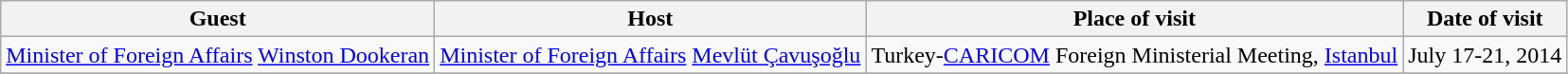<table class="wikitable" border="1">
<tr>
<th>Guest</th>
<th>Host</th>
<th>Place of visit</th>
<th>Date of visit</th>
</tr>
<tr>
<td> <a href='#'>Minister of Foreign Affairs</a> <a href='#'>Winston Dookeran</a></td>
<td> <a href='#'>Minister of Foreign Affairs</a> <a href='#'>Mevlüt Çavuşoğlu</a></td>
<td>Turkey-<a href='#'>CARICOM</a> Foreign Ministerial Meeting, <a href='#'>Istanbul</a></td>
<td>July 17-21, 2014</td>
</tr>
<tr>
</tr>
</table>
